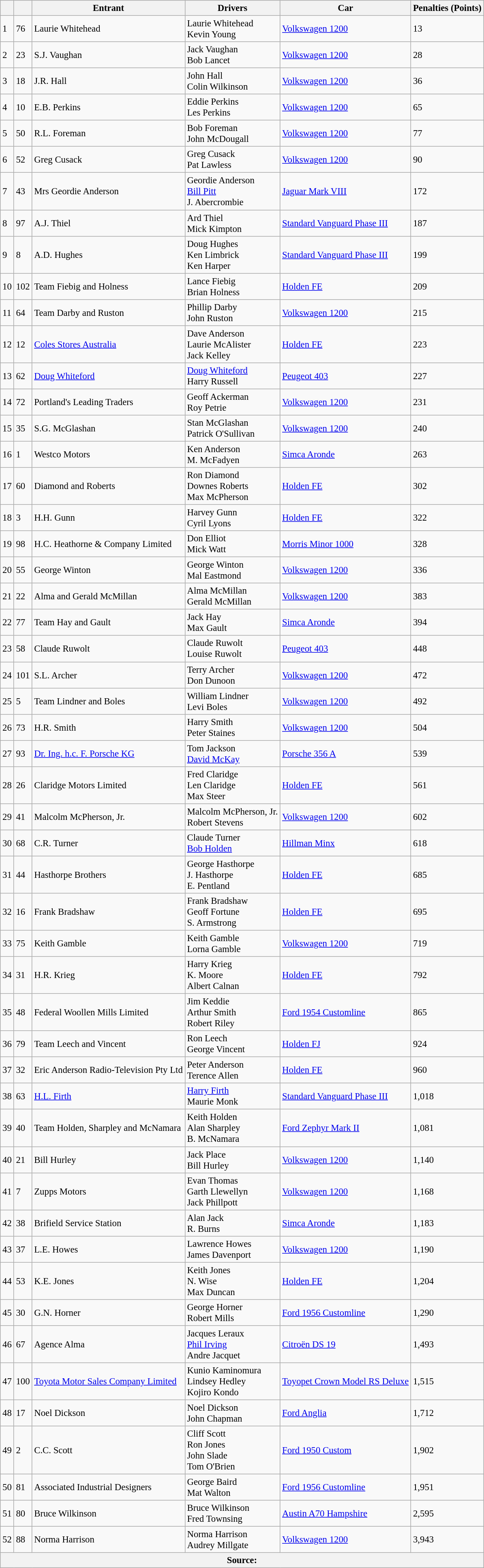<table class="wikitable" style="text-align: left; font-size: 95%;">
<tr>
<th></th>
<th></th>
<th>Entrant</th>
<th>Drivers</th>
<th>Car</th>
<th>Penalties (Points)</th>
</tr>
<tr>
<td>1</td>
<td>76</td>
<td> Laurie Whitehead</td>
<td> Laurie Whitehead <br>  Kevin Young</td>
<td><a href='#'>Volkswagen 1200</a></td>
<td>13</td>
</tr>
<tr>
<td>2</td>
<td>23</td>
<td> S.J. Vaughan</td>
<td> Jack Vaughan <br>  Bob Lancet</td>
<td><a href='#'>Volkswagen 1200</a></td>
<td>28</td>
</tr>
<tr>
<td>3</td>
<td>18</td>
<td> J.R. Hall</td>
<td> John Hall <br>  Colin Wilkinson</td>
<td><a href='#'>Volkswagen 1200</a></td>
<td>36</td>
</tr>
<tr>
<td>4</td>
<td>10</td>
<td> E.B. Perkins</td>
<td> Eddie Perkins <br>  Les Perkins</td>
<td><a href='#'>Volkswagen 1200</a></td>
<td>65</td>
</tr>
<tr>
<td>5</td>
<td>50</td>
<td> R.L. Foreman</td>
<td> Bob Foreman <br>  John McDougall</td>
<td><a href='#'>Volkswagen 1200</a></td>
<td>77</td>
</tr>
<tr>
<td>6</td>
<td>52</td>
<td> Greg Cusack</td>
<td> Greg Cusack <br>  Pat Lawless</td>
<td><a href='#'>Volkswagen 1200</a></td>
<td>90</td>
</tr>
<tr>
<td>7</td>
<td>43</td>
<td> Mrs Geordie Anderson</td>
<td> Geordie Anderson <br>  <a href='#'>Bill Pitt</a> <br>  J. Abercrombie</td>
<td><a href='#'>Jaguar Mark VIII</a></td>
<td>172</td>
</tr>
<tr>
<td>8</td>
<td>97</td>
<td> A.J. Thiel</td>
<td> Ard Thiel <br>  Mick Kimpton</td>
<td><a href='#'>Standard Vanguard Phase III</a></td>
<td>187</td>
</tr>
<tr>
<td>9</td>
<td>8</td>
<td> A.D. Hughes</td>
<td> Doug Hughes <br>  Ken Limbrick <br>  Ken Harper</td>
<td><a href='#'>Standard Vanguard Phase III</a></td>
<td>199</td>
</tr>
<tr>
<td>10</td>
<td>102</td>
<td> Team Fiebig and Holness</td>
<td> Lance Fiebig <br>  Brian Holness</td>
<td><a href='#'>Holden FE</a></td>
<td>209</td>
</tr>
<tr>
<td>11</td>
<td>64</td>
<td> Team Darby and Ruston</td>
<td> Phillip Darby <br>  John Ruston</td>
<td><a href='#'>Volkswagen 1200</a></td>
<td>215</td>
</tr>
<tr>
<td>12</td>
<td>12</td>
<td> <a href='#'>Coles Stores Australia</a></td>
<td> Dave Anderson <br>  Laurie McAlister <br>  Jack Kelley</td>
<td><a href='#'>Holden FE</a></td>
<td>223</td>
</tr>
<tr>
<td>13</td>
<td>62</td>
<td> <a href='#'>Doug Whiteford</a></td>
<td> <a href='#'>Doug Whiteford</a> <br>  Harry Russell</td>
<td><a href='#'>Peugeot 403</a></td>
<td>227</td>
</tr>
<tr>
<td>14</td>
<td>72</td>
<td> Portland's Leading Traders</td>
<td> Geoff Ackerman <br>  Roy Petrie</td>
<td><a href='#'>Volkswagen 1200</a></td>
<td>231</td>
</tr>
<tr>
<td>15</td>
<td>35</td>
<td> S.G. McGlashan</td>
<td> Stan McGlashan <br>  Patrick O'Sullivan</td>
<td><a href='#'>Volkswagen 1200</a></td>
<td>240</td>
</tr>
<tr>
<td>16</td>
<td>1</td>
<td> Westco Motors</td>
<td> Ken Anderson <br>  M. McFadyen</td>
<td><a href='#'>Simca Aronde</a></td>
<td>263</td>
</tr>
<tr>
<td>17</td>
<td>60</td>
<td> Diamond and Roberts</td>
<td> Ron Diamond <br>  Downes Roberts <br>  Max McPherson</td>
<td><a href='#'>Holden FE</a></td>
<td>302</td>
</tr>
<tr>
<td>18</td>
<td>3</td>
<td> H.H. Gunn</td>
<td> Harvey Gunn <br>  Cyril Lyons</td>
<td><a href='#'>Holden FE</a></td>
<td>322</td>
</tr>
<tr>
<td>19</td>
<td>98</td>
<td> H.C. Heathorne & Company Limited</td>
<td> Don Elliot <br>  Mick Watt</td>
<td><a href='#'>Morris Minor 1000</a></td>
<td>328</td>
</tr>
<tr>
<td>20</td>
<td>55</td>
<td> George Winton</td>
<td> George Winton <br>  Mal Eastmond</td>
<td><a href='#'>Volkswagen 1200</a></td>
<td>336</td>
</tr>
<tr>
<td>21</td>
<td>22</td>
<td> Alma and Gerald McMillan</td>
<td> Alma McMillan <br>  Gerald McMillan</td>
<td><a href='#'>Volkswagen 1200</a></td>
<td>383</td>
</tr>
<tr>
<td>22</td>
<td>77</td>
<td> Team Hay and Gault</td>
<td> Jack Hay <br>  Max Gault</td>
<td><a href='#'>Simca Aronde</a></td>
<td>394</td>
</tr>
<tr>
<td>23</td>
<td>58</td>
<td> Claude Ruwolt</td>
<td> Claude Ruwolt <br>  Louise Ruwolt</td>
<td><a href='#'>Peugeot 403</a></td>
<td>448</td>
</tr>
<tr>
<td>24</td>
<td>101</td>
<td> S.L. Archer</td>
<td> Terry Archer <br>  Don Dunoon</td>
<td><a href='#'>Volkswagen 1200</a></td>
<td>472</td>
</tr>
<tr>
<td>25</td>
<td>5</td>
<td> Team Lindner and Boles</td>
<td> William Lindner <br>  Levi Boles</td>
<td><a href='#'>Volkswagen 1200</a></td>
<td>492</td>
</tr>
<tr>
<td>26</td>
<td>73</td>
<td> H.R. Smith</td>
<td> Harry Smith <br>  Peter Staines</td>
<td><a href='#'>Volkswagen 1200</a></td>
<td>504</td>
</tr>
<tr>
<td>27</td>
<td>93</td>
<td> <a href='#'>Dr. Ing. h.c. F. Porsche KG</a></td>
<td> Tom Jackson <br>  <a href='#'>David McKay</a></td>
<td><a href='#'>Porsche 356 A</a></td>
<td>539</td>
</tr>
<tr>
<td>28</td>
<td>26</td>
<td> Claridge Motors Limited</td>
<td> Fred Claridge <br>  Len Claridge <br>  Max Steer</td>
<td><a href='#'>Holden FE</a></td>
<td>561</td>
</tr>
<tr>
<td>29</td>
<td>41</td>
<td> Malcolm McPherson, Jr.</td>
<td> Malcolm McPherson, Jr. <br>  Robert Stevens</td>
<td><a href='#'>Volkswagen 1200</a></td>
<td>602</td>
</tr>
<tr>
<td>30</td>
<td>68</td>
<td> C.R. Turner</td>
<td> Claude Turner <br>  <a href='#'>Bob Holden</a></td>
<td><a href='#'>Hillman Minx</a></td>
<td>618</td>
</tr>
<tr>
<td>31</td>
<td>44</td>
<td> Hasthorpe Brothers</td>
<td> George Hasthorpe <br>  J. Hasthorpe <br>  E. Pentland</td>
<td><a href='#'>Holden FE</a></td>
<td>685</td>
</tr>
<tr>
<td>32</td>
<td>16</td>
<td> Frank Bradshaw</td>
<td> Frank Bradshaw <br>  Geoff Fortune <br>  S. Armstrong</td>
<td><a href='#'>Holden FE</a></td>
<td>695</td>
</tr>
<tr>
<td>33</td>
<td>75</td>
<td> Keith Gamble</td>
<td> Keith Gamble <br>  Lorna Gamble</td>
<td><a href='#'>Volkswagen 1200</a></td>
<td>719</td>
</tr>
<tr>
<td>34</td>
<td>31</td>
<td> H.R. Krieg</td>
<td> Harry Krieg <br>  K. Moore <br>  Albert Calnan</td>
<td><a href='#'>Holden FE</a></td>
<td>792</td>
</tr>
<tr>
<td>35</td>
<td>48</td>
<td> Federal Woollen Mills Limited</td>
<td> Jim Keddie <br>  Arthur Smith <br>  Robert Riley</td>
<td><a href='#'>Ford 1954 Customline</a></td>
<td>865</td>
</tr>
<tr>
<td>36</td>
<td>79</td>
<td> Team Leech and Vincent</td>
<td> Ron Leech <br>  George Vincent</td>
<td><a href='#'>Holden FJ</a></td>
<td>924</td>
</tr>
<tr>
<td>37</td>
<td>32</td>
<td> Eric Anderson Radio-Television Pty Ltd</td>
<td> Peter Anderson <br>  Terence Allen</td>
<td><a href='#'>Holden FE</a></td>
<td>960</td>
</tr>
<tr>
<td>38</td>
<td>63</td>
<td> <a href='#'>H.L. Firth</a></td>
<td> <a href='#'>Harry Firth</a> <br>  Maurie Monk</td>
<td><a href='#'>Standard Vanguard Phase III</a></td>
<td>1,018</td>
</tr>
<tr>
<td>39</td>
<td>40</td>
<td> Team Holden, Sharpley and McNamara</td>
<td> Keith Holden <br>  Alan Sharpley <br>  B. McNamara</td>
<td><a href='#'>Ford Zephyr Mark II</a></td>
<td>1,081</td>
</tr>
<tr>
<td>40</td>
<td>21</td>
<td> Bill Hurley</td>
<td> Jack Place <br>  Bill Hurley</td>
<td><a href='#'>Volkswagen 1200</a></td>
<td>1,140</td>
</tr>
<tr>
<td>41</td>
<td>7</td>
<td> Zupps Motors</td>
<td> Evan Thomas <br>  Garth Llewellyn <br>  Jack Phillpott</td>
<td><a href='#'>Volkswagen 1200</a></td>
<td>1,168</td>
</tr>
<tr>
<td>42</td>
<td>38</td>
<td> Brifield Service Station</td>
<td> Alan Jack <br>  R. Burns</td>
<td><a href='#'>Simca Aronde</a></td>
<td>1,183</td>
</tr>
<tr>
<td>43</td>
<td>37</td>
<td> L.E. Howes</td>
<td> Lawrence Howes <br>  James Davenport</td>
<td><a href='#'>Volkswagen 1200</a></td>
<td>1,190</td>
</tr>
<tr>
<td>44</td>
<td>53</td>
<td> K.E. Jones</td>
<td> Keith Jones <br>  N. Wise <br>  Max Duncan</td>
<td><a href='#'>Holden FE</a></td>
<td>1,204</td>
</tr>
<tr>
<td>45</td>
<td>30</td>
<td> G.N. Horner</td>
<td> George Horner <br>  Robert Mills</td>
<td><a href='#'>Ford 1956 Customline</a></td>
<td>1,290</td>
</tr>
<tr>
<td>46</td>
<td>67</td>
<td> Agence Alma</td>
<td> Jacques Leraux <br>  <a href='#'>Phil Irving</a> <br>  Andre Jacquet</td>
<td><a href='#'>Citroën DS 19</a></td>
<td>1,493</td>
</tr>
<tr>
<td>47</td>
<td>100</td>
<td> <a href='#'>Toyota Motor Sales Company Limited</a></td>
<td> Kunio Kaminomura <br>  Lindsey Hedley <br>  Kojiro Kondo</td>
<td><a href='#'>Toyopet Crown Model RS Deluxe</a></td>
<td>1,515</td>
</tr>
<tr>
<td>48</td>
<td>17</td>
<td> Noel Dickson</td>
<td> Noel Dickson <br>  John Chapman</td>
<td><a href='#'>Ford Anglia</a></td>
<td>1,712</td>
</tr>
<tr>
<td>49</td>
<td>2</td>
<td> C.C. Scott</td>
<td> Cliff Scott <br>  Ron Jones <br>  John Slade <br>  Tom O'Brien</td>
<td><a href='#'>Ford 1950 Custom</a></td>
<td>1,902</td>
</tr>
<tr>
<td>50</td>
<td>81</td>
<td> Associated Industrial Designers</td>
<td> George Baird <br>  Mat Walton</td>
<td><a href='#'>Ford 1956 Customline</a></td>
<td>1,951</td>
</tr>
<tr>
<td>51</td>
<td>80</td>
<td> Bruce Wilkinson</td>
<td> Bruce Wilkinson <br>  Fred Townsing</td>
<td><a href='#'>Austin A70 Hampshire</a></td>
<td>2,595</td>
</tr>
<tr>
<td>52</td>
<td>88</td>
<td> Norma Harrison</td>
<td> Norma Harrison <br>  Audrey Millgate</td>
<td><a href='#'>Volkswagen 1200</a></td>
<td>3,943</td>
</tr>
<tr>
<th colspan=6>Source:</th>
</tr>
</table>
